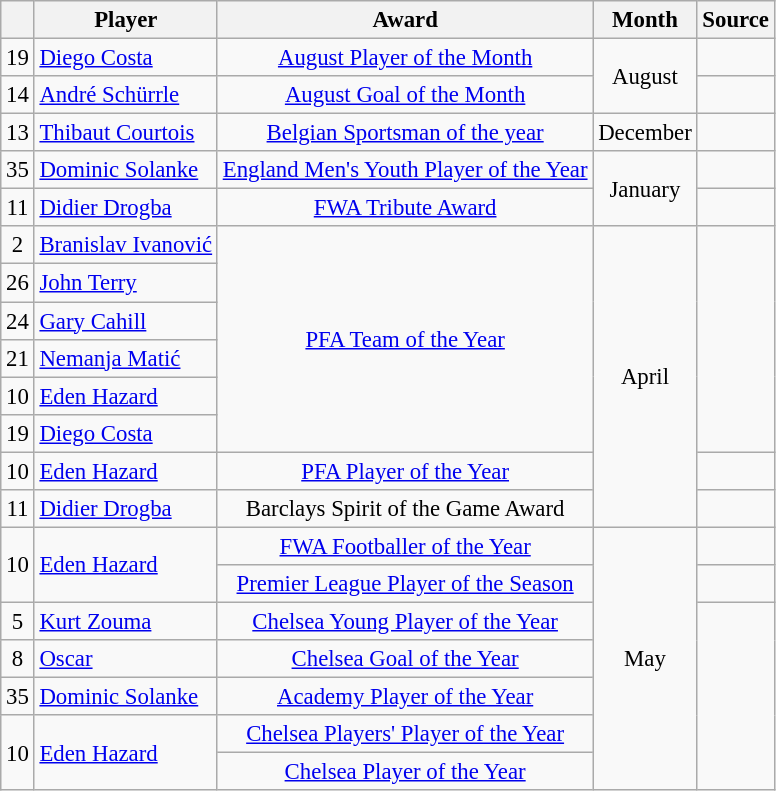<table class="wikitable sortable" style="text-align:left; font-size:95%">
<tr>
<th></th>
<th>Player</th>
<th>Award</th>
<th>Month</th>
<th>Source</th>
</tr>
<tr>
<td style="text-align:center;">19</td>
<td> <a href='#'>Diego Costa</a></td>
<td style="text-align:center;"><a href='#'>August Player of the Month</a></td>
<td rowspan=2 style="text-align:center;">August</td>
<td style="text-align:center;"></td>
</tr>
<tr>
<td style="text-align:center;">14</td>
<td> <a href='#'>André Schürrle</a></td>
<td style="text-align:center;"><a href='#'>August Goal of the Month</a></td>
<td style="text-align:center;"></td>
</tr>
<tr>
<td style="text-align:center;">13</td>
<td> <a href='#'>Thibaut Courtois</a></td>
<td style="text-align:center;"><a href='#'>Belgian Sportsman of the year</a></td>
<td style="text-align:center;">December</td>
<td style="text-align:center;"></td>
</tr>
<tr>
<td style="text-align:center;">35</td>
<td> <a href='#'>Dominic Solanke</a></td>
<td style="text-align:center;"><a href='#'>England Men's Youth Player of the Year</a></td>
<td rowspan=2 style="text-align:center;">January</td>
<td style="text-align:center;"></td>
</tr>
<tr>
<td style="text-align:center;">11</td>
<td> <a href='#'>Didier Drogba</a></td>
<td style="text-align:center;"><a href='#'>FWA Tribute Award</a></td>
<td style="text-align:center;"></td>
</tr>
<tr>
<td style="text-align:center;">2</td>
<td> <a href='#'>Branislav Ivanović</a></td>
<td rowspan=6 style="text-align:center;"><a href='#'>PFA Team of the Year</a></td>
<td rowspan=8 style="text-align:center;">April</td>
<td rowspan=6></td>
</tr>
<tr>
<td style="text-align:center;">26</td>
<td> <a href='#'>John Terry</a></td>
</tr>
<tr>
<td style="text-align:center;">24</td>
<td> <a href='#'>Gary Cahill</a></td>
</tr>
<tr>
<td style="text-align:center;">21</td>
<td> <a href='#'>Nemanja Matić</a></td>
</tr>
<tr>
<td style="text-align:center;">10</td>
<td> <a href='#'>Eden Hazard</a></td>
</tr>
<tr>
<td style="text-align:center;">19</td>
<td> <a href='#'>Diego Costa</a></td>
</tr>
<tr>
<td style="text-align:center;">10</td>
<td> <a href='#'>Eden Hazard</a></td>
<td style="text-align:center;"><a href='#'>PFA Player of the Year</a></td>
<td style="text-align:center;"></td>
</tr>
<tr>
<td style="text-align:center;">11</td>
<td> <a href='#'>Didier Drogba</a></td>
<td style="text-align:center;">Barclays Spirit of the Game Award</td>
<td style="text-align:center;"></td>
</tr>
<tr>
<td rowspan=2 style="text-align:center;">10</td>
<td rowspan=2> <a href='#'>Eden Hazard</a></td>
<td style="text-align:center;"><a href='#'>FWA Footballer of the Year</a></td>
<td rowspan=7 style="text-align:center;">May</td>
<td style="text-align:center;"></td>
</tr>
<tr>
<td style="text-align:center;"><a href='#'>Premier League Player of the Season</a></td>
<td style="text-align:center;"></td>
</tr>
<tr>
<td style="text-align:center;">5</td>
<td> <a href='#'>Kurt Zouma</a></td>
<td style="text-align:center;"><a href='#'>Chelsea Young Player of the Year</a></td>
<td rowspan=5 style="text-align:center;"></td>
</tr>
<tr>
<td style="text-align:center;">8</td>
<td> <a href='#'>Oscar</a></td>
<td style="text-align:center;"><a href='#'>Chelsea Goal of the Year</a></td>
</tr>
<tr>
<td style="text-align:center;">35</td>
<td> <a href='#'>Dominic Solanke</a></td>
<td style="text-align:center;"><a href='#'>Academy Player of the Year</a></td>
</tr>
<tr>
<td rowspan=2 style="text-align:center;">10</td>
<td rowspan=2> <a href='#'>Eden Hazard</a></td>
<td style="text-align:center;"><a href='#'>Chelsea Players' Player of the Year</a></td>
</tr>
<tr>
<td style="text-align:center;"><a href='#'>Chelsea Player of the Year</a></td>
</tr>
</table>
